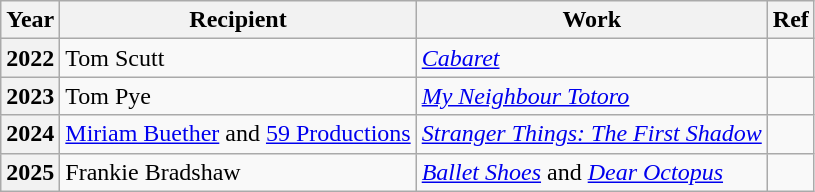<table class="wikitable">
<tr>
<th>Year</th>
<th>Recipient</th>
<th>Work</th>
<th>Ref</th>
</tr>
<tr>
<th>2022</th>
<td>Tom Scutt</td>
<td><em><a href='#'>Cabaret</a></em></td>
<td></td>
</tr>
<tr>
<th>2023</th>
<td>Tom Pye</td>
<td><a href='#'><em>My Neighbour Totoro</em></a></td>
<td></td>
</tr>
<tr>
<th>2024</th>
<td><a href='#'>Miriam Buether</a> and <a href='#'>59 Productions</a></td>
<td><em><a href='#'>Stranger Things: The First Shadow</a></em></td>
<td></td>
</tr>
<tr>
<th>2025</th>
<td>Frankie Bradshaw</td>
<td><em><a href='#'>Ballet Shoes</a></em> and <em><a href='#'>Dear Octopus</a></em></td>
<td></td>
</tr>
</table>
